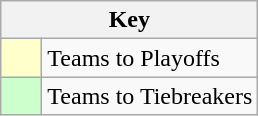<table class="wikitable" style="text-align: center;">
<tr>
<th colspan=2>Key</th>
</tr>
<tr>
<td style="background:#ffffcc; width:20px;"></td>
<td align=left>Teams to Playoffs</td>
</tr>
<tr>
<td style="background:#ccffcc; width:20px;"></td>
<td align=left>Teams to Tiebreakers</td>
</tr>
</table>
